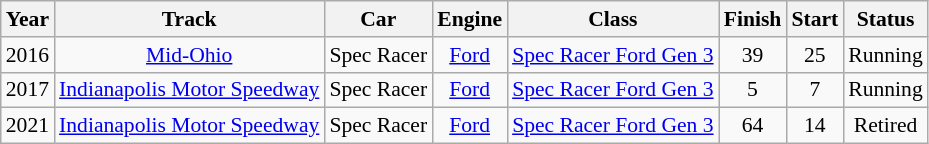<table class="wikitable" style="text-align:center; font-size:90%">
<tr>
<th>Year</th>
<th>Track</th>
<th>Car</th>
<th>Engine</th>
<th>Class</th>
<th>Finish</th>
<th>Start</th>
<th>Status</th>
</tr>
<tr>
<td>2016</td>
<td><a href='#'>Mid-Ohio</a></td>
<td>Spec Racer</td>
<td><a href='#'>Ford</a></td>
<td><a href='#'>Spec Racer Ford Gen 3</a></td>
<td>39</td>
<td>25</td>
<td>Running</td>
</tr>
<tr>
<td>2017</td>
<td><a href='#'>Indianapolis Motor Speedway</a></td>
<td>Spec Racer</td>
<td><a href='#'>Ford</a></td>
<td><a href='#'>Spec Racer Ford Gen 3</a></td>
<td>5</td>
<td>7</td>
<td>Running</td>
</tr>
<tr>
<td>2021</td>
<td><a href='#'>Indianapolis Motor Speedway</a></td>
<td>Spec Racer</td>
<td><a href='#'>Ford</a></td>
<td><a href='#'>Spec Racer Ford Gen 3</a></td>
<td>64</td>
<td>14</td>
<td>Retired</td>
</tr>
</table>
